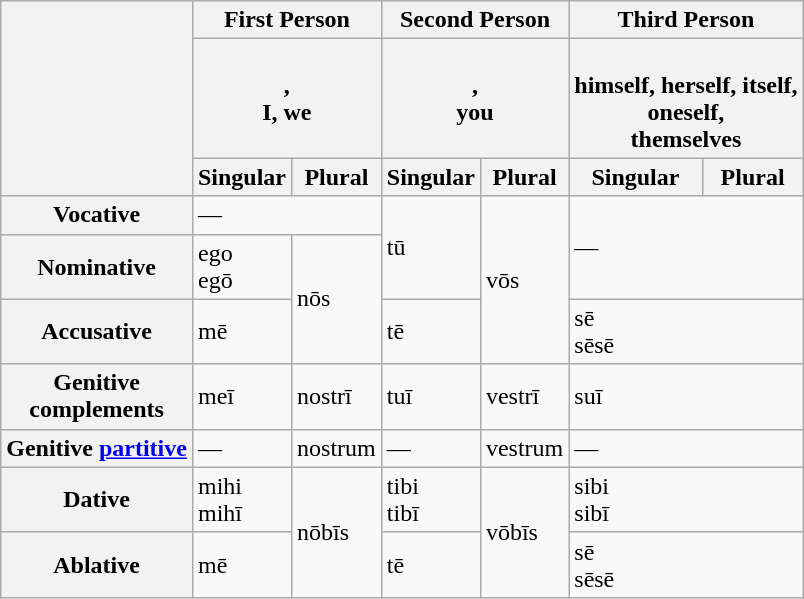<table class="wikitable">
<tr>
<th rowspan="3"></th>
<th colspan="2">First Person</th>
<th colspan="2">Second Person</th>
<th colspan="2">Third Person</th>
</tr>
<tr>
<th colspan="2">, <br>I, we</th>
<th colspan="2">, <br>you</th>
<th colspan="2"><br>himself, herself, itself,<br>oneself,<br>themselves</th>
</tr>
<tr>
<th>Singular</th>
<th>Plural</th>
<th>Singular</th>
<th>Plural</th>
<th>Singular</th>
<th>Plural</th>
</tr>
<tr>
<th>Vocative</th>
<td colspan="2">—</td>
<td rowspan="2">tū</td>
<td rowspan="3">vōs</td>
<td colspan="2" rowspan="2">—</td>
</tr>
<tr>
<th>Nominative</th>
<td>ego<br>egō</td>
<td rowspan="2">nōs</td>
</tr>
<tr>
<th>Accusative</th>
<td>mē</td>
<td>tē</td>
<td colspan="2">sē<br>sēsē</td>
</tr>
<tr>
<th>Genitive<br>complements</th>
<td>meī</td>
<td>nostrī</td>
<td>tuī</td>
<td>vestrī</td>
<td colspan="2">suī</td>
</tr>
<tr>
<th>Genitive <a href='#'>partitive</a></th>
<td>—</td>
<td>nostrum</td>
<td>—</td>
<td>vestrum</td>
<td colspan="2">—</td>
</tr>
<tr>
<th>Dative</th>
<td>mihi<br>mihī</td>
<td rowspan="2">nōbīs</td>
<td>tibi<br>tibī</td>
<td rowspan="2">vōbīs</td>
<td colspan="2">sibi<br>sibī</td>
</tr>
<tr>
<th>Ablative</th>
<td>mē</td>
<td>tē</td>
<td colspan="2">sē<br>sēsē</td>
</tr>
</table>
